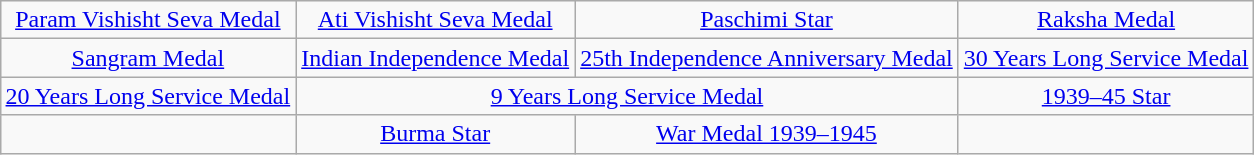<table class="wikitable" style="margin:1em auto; text-align:center;">
<tr>
<td><a href='#'>Param Vishisht Seva Medal</a></td>
<td><a href='#'>Ati Vishisht Seva Medal</a></td>
<td><a href='#'>Paschimi Star</a></td>
<td><a href='#'>Raksha Medal</a></td>
</tr>
<tr>
<td><a href='#'>Sangram Medal</a></td>
<td><a href='#'>Indian Independence Medal</a></td>
<td><a href='#'>25th Independence Anniversary Medal</a></td>
<td><a href='#'>30 Years Long Service Medal</a></td>
</tr>
<tr>
<td><a href='#'>20 Years Long Service Medal</a></td>
<td colspan=2><a href='#'>9 Years Long Service Medal</a></td>
<td><a href='#'>1939–45 Star</a></td>
</tr>
<tr>
<td></td>
<td><a href='#'>Burma Star</a></td>
<td><a href='#'>War Medal 1939–1945</a></td>
<td></td>
</tr>
</table>
